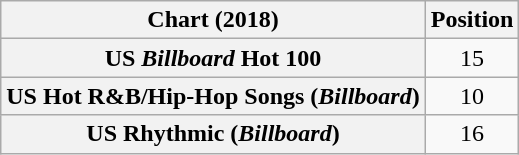<table class="wikitable sortable plainrowheaders" style="text-align:center">
<tr>
<th scope="col">Chart (2018)</th>
<th scope="col">Position</th>
</tr>
<tr>
<th scope="row">US <em>Billboard</em> Hot 100</th>
<td>15</td>
</tr>
<tr>
<th scope="row">US Hot R&B/Hip-Hop Songs (<em>Billboard</em>)</th>
<td>10</td>
</tr>
<tr>
<th scope="row">US Rhythmic (<em>Billboard</em>)</th>
<td>16</td>
</tr>
</table>
